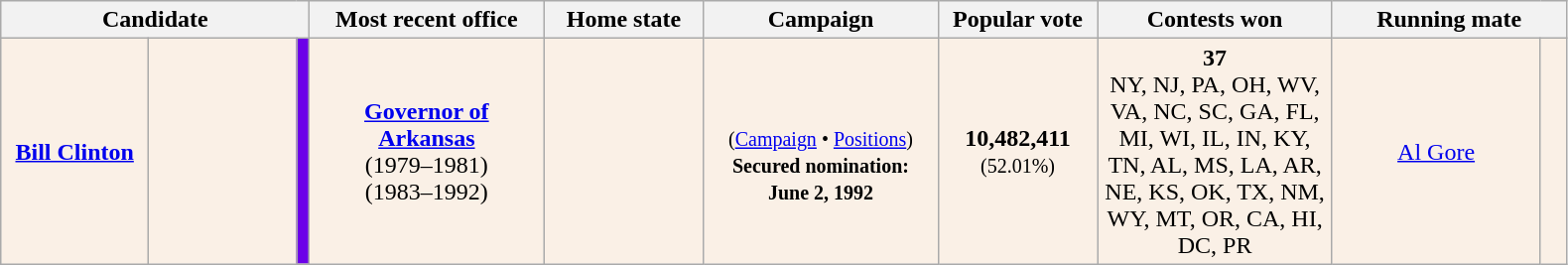<table class="wikitable sortable" style="text-align:center;">
<tr>
<th style="width:200px;" colspan="3">Candidate</th>
<th style="width:150px;">Most recent office</th>
<th style="width:100px;">Home state</th>
<th style="width:150px;">Campaign</th>
<th style="width:100px;">Popular vote</th>
<th style="width:150px;">Contests won</th>
<th style="width:150px;" colspan="2">Running mate</th>
</tr>
<tr style="background:linen;">
<th style="background:linen;" scope="row" data-sort-=""><a href='#'>Bill Clinton</a></th>
<td style="min-width:80px;"></td>
<td style="background:#6c00e8;"></td>
<td><strong><a href='#'>Governor of Arkansas</a></strong><br>(1979–1981)<br>(1983–1992)</td>
<td></td>
<td data-sort-value="0"><small><br>(<a href='#'>Campaign</a> • <a href='#'>Positions</a>)<br><strong>Secured nomination:</strong><br><strong>June 2, 1992</strong></small></td>
<td data-sort-value="10,482,411"><strong>10,482,411</strong><br><small>(52.01%)</small></td>
<td data-sort-value="37"><strong>37</strong><br>NY, NJ, PA, OH, WV, VA, NC, SC, GA, FL, MI, WI, IL, IN, KY, TN, AL, MS, LA, AR, NE, KS, OK, TX, NM, WY, MT, OR, CA, HI, DC, PR</td>
<td><a href='#'>Al Gore</a></td>
<td data-sort-value="Gore"></td>
</tr>
</table>
